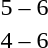<table style="text-align:center">
<tr>
<th width=200></th>
<th width=100></th>
<th width=200></th>
</tr>
<tr>
<td align=right></td>
<td>5 – 6</td>
<td align=left><strong></strong></td>
</tr>
<tr>
<td align=right></td>
<td>4 – 6</td>
<td align=left><strong></strong></td>
</tr>
</table>
